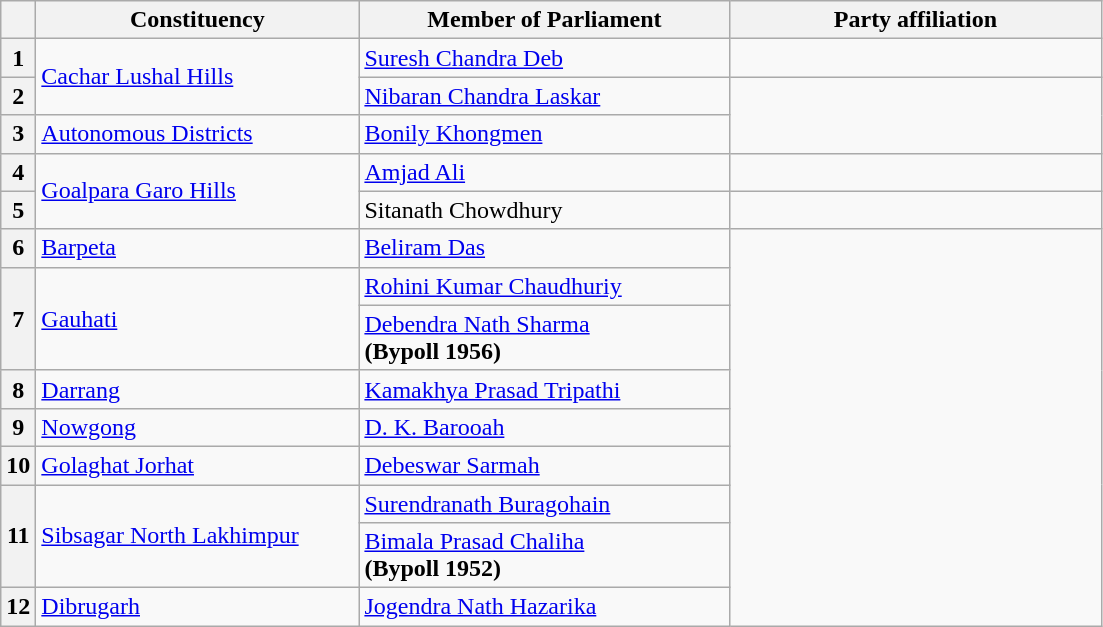<table class="wikitable sortable">
<tr style="text-align:center;">
<th></th>
<th style="width:13em">Constituency</th>
<th style="width:15em">Member of Parliament</th>
<th colspan="2" style="width:15em">Party affiliation</th>
</tr>
<tr>
<th>1</th>
<td rowspan="2"><a href='#'>Cachar Lushal Hills</a></td>
<td><a href='#'>Suresh Chandra Deb</a></td>
<td></td>
</tr>
<tr>
<th>2</th>
<td><a href='#'>Nibaran Chandra Laskar</a></td>
</tr>
<tr>
<th>3</th>
<td><a href='#'>Autonomous Districts</a></td>
<td><a href='#'>Bonily Khongmen</a></td>
</tr>
<tr>
<th>4</th>
<td rowspan=2><a href='#'>Goalpara Garo Hills</a></td>
<td><a href='#'>Amjad Ali</a></td>
<td></td>
</tr>
<tr>
<th>5</th>
<td>Sitanath Chowdhury</td>
<td></td>
</tr>
<tr>
<th>6</th>
<td><a href='#'>Barpeta</a></td>
<td><a href='#'>Beliram Das</a></td>
</tr>
<tr>
<th rowspan="2">7</th>
<td rowspan="2"><a href='#'>Gauhati</a></td>
<td><a href='#'>Rohini Kumar Chaudhuriy</a></td>
</tr>
<tr>
<td><a href='#'>Debendra Nath Sharma</a><br><strong>(Bypoll 1956)</strong></td>
</tr>
<tr>
<th>8</th>
<td><a href='#'>Darrang</a></td>
<td><a href='#'>Kamakhya Prasad Tripathi</a></td>
</tr>
<tr>
<th>9</th>
<td><a href='#'>Nowgong</a></td>
<td><a href='#'>D. K. Barooah</a></td>
</tr>
<tr>
<th>10</th>
<td><a href='#'>Golaghat Jorhat</a></td>
<td><a href='#'>Debeswar Sarmah</a></td>
</tr>
<tr>
<th rowspan="2">11</th>
<td rowspan="2"><a href='#'>Sibsagar North Lakhimpur</a></td>
<td><a href='#'>Surendranath Buragohain</a></td>
</tr>
<tr>
<td><a href='#'>Bimala Prasad Chaliha</a><br> <strong>(Bypoll 1952)</strong></td>
</tr>
<tr>
<th>12</th>
<td><a href='#'>Dibrugarh</a></td>
<td><a href='#'>Jogendra Nath Hazarika</a></td>
</tr>
</table>
